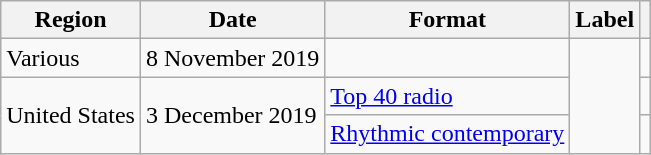<table class="wikitable plainrowheaders">
<tr>
<th>Region</th>
<th>Date</th>
<th>Format</th>
<th>Label</th>
<th></th>
</tr>
<tr>
<td scope="row">Various</td>
<td>8 November 2019</td>
<td></td>
<td rowspan="3"></td>
<td></td>
</tr>
<tr>
<td rowspan="2">United States</td>
<td rowspan="2">3 December 2019</td>
<td><a href='#'>Top 40 radio</a></td>
<td></td>
</tr>
<tr>
<td><a href='#'>Rhythmic contemporary</a></td>
<td></td>
</tr>
</table>
